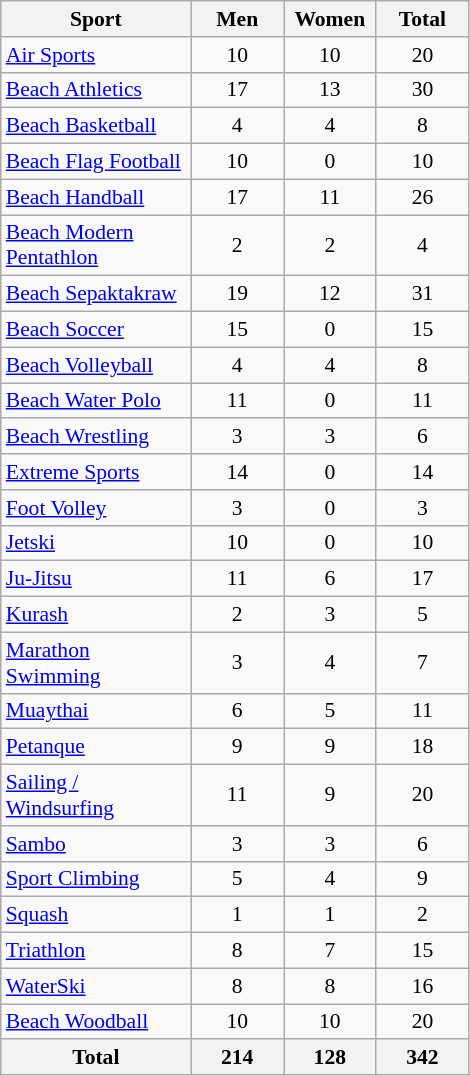<table class="wikitable sortable" style="font-size:90%; text-align:center;">
<tr>
<th width=120>Sport</th>
<th width=55>Men</th>
<th width=55>Women</th>
<th width=55>Total</th>
</tr>
<tr>
<td align=left><a href='#'>Air Sports</a></td>
<td>10</td>
<td>10</td>
<td>20</td>
</tr>
<tr>
<td align=left><a href='#'>Beach Athletics</a></td>
<td>17</td>
<td>13</td>
<td>30</td>
</tr>
<tr>
<td align=left><a href='#'>Beach Basketball</a></td>
<td>4</td>
<td>4</td>
<td>8</td>
</tr>
<tr>
<td align=left><a href='#'>Beach Flag Football</a></td>
<td>10</td>
<td>0</td>
<td>10</td>
</tr>
<tr>
<td align=left><a href='#'>Beach Handball</a></td>
<td>17</td>
<td>11</td>
<td>26</td>
</tr>
<tr>
<td align=left><a href='#'>Beach Modern Pentathlon</a></td>
<td>2</td>
<td>2</td>
<td>4</td>
</tr>
<tr>
<td align=left><a href='#'>Beach Sepaktakraw</a></td>
<td>19</td>
<td>12</td>
<td>31</td>
</tr>
<tr>
<td align=left><a href='#'>Beach Soccer</a></td>
<td>15</td>
<td>0</td>
<td>15</td>
</tr>
<tr>
<td align=left><a href='#'>Beach Volleyball</a></td>
<td>4</td>
<td>4</td>
<td>8</td>
</tr>
<tr>
<td align=left><a href='#'>Beach Water Polo</a></td>
<td>11</td>
<td>0</td>
<td>11</td>
</tr>
<tr>
<td align=left><a href='#'>Beach Wrestling</a></td>
<td>3</td>
<td>3</td>
<td>6</td>
</tr>
<tr>
<td align=left><a href='#'>Extreme Sports</a></td>
<td>14</td>
<td>0</td>
<td>14</td>
</tr>
<tr>
<td align=left><a href='#'>Foot Volley</a></td>
<td>3</td>
<td>0</td>
<td>3</td>
</tr>
<tr>
<td align=left><a href='#'>Jetski</a></td>
<td>10</td>
<td>0</td>
<td>10</td>
</tr>
<tr>
<td align=left><a href='#'>Ju-Jitsu</a></td>
<td>11</td>
<td>6</td>
<td>17</td>
</tr>
<tr>
<td align=left><a href='#'>Kurash</a></td>
<td>2</td>
<td>3</td>
<td>5</td>
</tr>
<tr>
<td align=left><a href='#'>Marathon Swimming</a></td>
<td>3</td>
<td>4</td>
<td>7</td>
</tr>
<tr>
<td align=left><a href='#'>Muaythai</a></td>
<td>6</td>
<td>5</td>
<td>11</td>
</tr>
<tr>
<td align=left><a href='#'>Petanque</a></td>
<td>9</td>
<td>9</td>
<td>18</td>
</tr>
<tr>
<td align=left><a href='#'>Sailing / Windsurfing</a></td>
<td>11</td>
<td>9</td>
<td>20</td>
</tr>
<tr>
<td align=left><a href='#'>Sambo</a></td>
<td>3</td>
<td>3</td>
<td>6</td>
</tr>
<tr>
<td align=left><a href='#'>Sport Climbing</a></td>
<td>5</td>
<td>4</td>
<td>9</td>
</tr>
<tr>
<td align=left><a href='#'>Squash</a></td>
<td>1</td>
<td>1</td>
<td>2</td>
</tr>
<tr>
<td align=left><a href='#'>Triathlon</a></td>
<td>8</td>
<td>7</td>
<td>15</td>
</tr>
<tr>
<td align=left><a href='#'>WaterSki</a></td>
<td>8</td>
<td>8</td>
<td>16</td>
</tr>
<tr>
<td align=left><a href='#'>Beach Woodball</a></td>
<td>10</td>
<td>10</td>
<td>20</td>
</tr>
<tr class="sortbottom">
<th>Total</th>
<th>214</th>
<th>128</th>
<th>342</th>
</tr>
</table>
